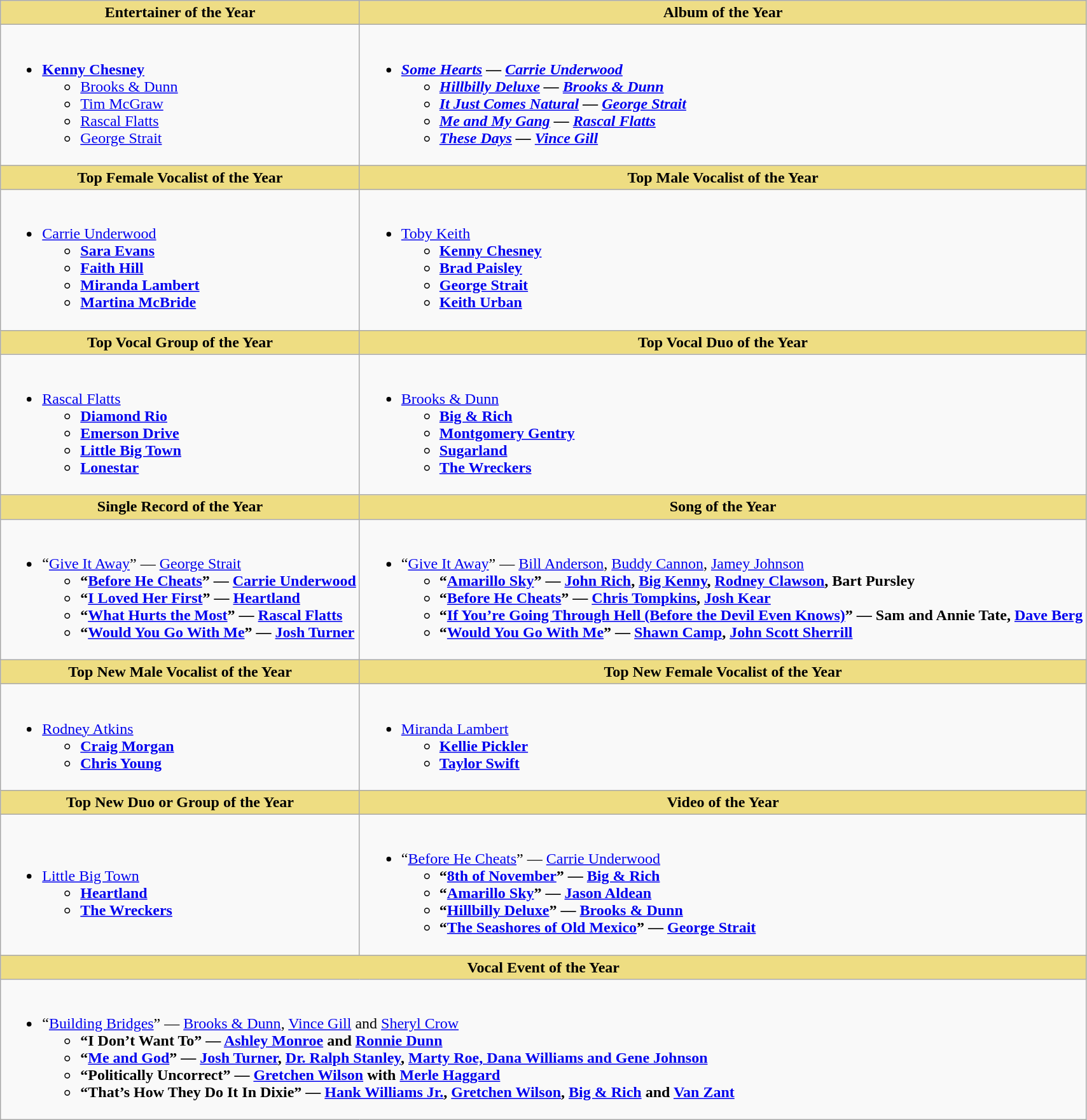<table class="wikitable">
<tr>
<th style="background:#EEDD85; width=50%">Entertainer of the Year</th>
<th style="background:#EEDD85; width=50%">Album of the Year</th>
</tr>
<tr>
<td valign="top"><br><ul><li><strong><a href='#'>Kenny Chesney</a></strong><ul><li><a href='#'>Brooks & Dunn</a></li><li><a href='#'>Tim McGraw</a></li><li><a href='#'>Rascal Flatts</a></li><li><a href='#'>George Strait</a></li></ul></li></ul></td>
<td valign="top"><br><ul><li><strong><em><a href='#'>Some Hearts</a> —<em> <a href='#'>Carrie Underwood</a><strong><ul><li></em><a href='#'>Hillbilly Deluxe</a> —<em> <a href='#'>Brooks & Dunn</a></li><li></em><a href='#'>It Just Comes Natural</a> —<em> <a href='#'>George Strait</a></li><li></em><a href='#'>Me and My Gang</a> —<em> <a href='#'>Rascal Flatts</a></li><li></em><a href='#'>These Days</a> —<em> <a href='#'>Vince Gill</a></li></ul></li></ul></td>
</tr>
<tr>
<th style="background:#EEDD82; width=50%">Top Female Vocalist of the Year</th>
<th style="background:#EEDD82; width=50%">Top Male Vocalist of the Year</th>
</tr>
<tr>
<td valign="top"><br><ul><li></strong><a href='#'>Carrie Underwood</a><strong><ul><li><a href='#'>Sara Evans</a></li><li><a href='#'>Faith Hill</a></li><li><a href='#'>Miranda Lambert</a></li><li><a href='#'>Martina McBride</a></li></ul></li></ul></td>
<td valign="top"><br><ul><li></strong><a href='#'>Toby Keith</a><strong><ul><li><a href='#'>Kenny Chesney</a></li><li><a href='#'>Brad Paisley</a></li><li><a href='#'>George Strait</a></li><li><a href='#'>Keith Urban</a></li></ul></li></ul></td>
</tr>
<tr>
<th style="background:#EEDD82; width=50%">Top Vocal Group of the Year</th>
<th style="background:#EEDD82; width=50%">Top Vocal Duo of the Year</th>
</tr>
<tr>
<td valign="top"><br><ul><li></strong><a href='#'>Rascal Flatts</a><strong><ul><li><a href='#'>Diamond Rio</a></li><li><a href='#'>Emerson Drive</a></li><li><a href='#'>Little Big Town</a></li><li><a href='#'>Lonestar</a></li></ul></li></ul></td>
<td valign="top"><br><ul><li></strong><a href='#'>Brooks & Dunn</a><strong><ul><li><a href='#'>Big & Rich</a></li><li><a href='#'>Montgomery Gentry</a></li><li><a href='#'>Sugarland</a></li><li><a href='#'>The Wreckers</a></li></ul></li></ul></td>
</tr>
<tr>
<th style="background:#EEDD82; width=50%">Single Record of the Year</th>
<th style="background:#EEDD82; width=50%">Song of the Year</th>
</tr>
<tr>
<td valign="top"><br><ul><li></strong>“<a href='#'>Give It Away</a>” — <a href='#'>George Strait</a><strong><ul><li>“<a href='#'>Before He Cheats</a>” — <a href='#'>Carrie Underwood</a></li><li>“<a href='#'>I Loved Her First</a>” — <a href='#'>Heartland</a></li><li>“<a href='#'>What Hurts the Most</a>” — <a href='#'>Rascal Flatts</a></li><li>“<a href='#'>Would You Go With Me</a>” — <a href='#'>Josh Turner</a></li></ul></li></ul></td>
<td valign="top"><br><ul><li></strong>“<a href='#'>Give It Away</a>” — <a href='#'>Bill Anderson</a>, <a href='#'>Buddy Cannon</a>, <a href='#'>Jamey Johnson</a><strong><ul><li>“<a href='#'>Amarillo Sky</a>” — <a href='#'>John Rich</a>, <a href='#'>Big Kenny</a>, <a href='#'>Rodney Clawson</a>, Bart Pursley</li><li>“<a href='#'>Before He Cheats</a>” — <a href='#'>Chris Tompkins</a>, <a href='#'>Josh Kear</a></li><li>“<a href='#'>If You’re Going Through Hell (Before the Devil Even Knows)</a>” — Sam and Annie Tate, <a href='#'>Dave Berg</a></li><li>“<a href='#'>Would You Go With Me</a>” — <a href='#'>Shawn Camp</a>, <a href='#'>John Scott Sherrill</a></li></ul></li></ul></td>
</tr>
<tr>
<th style="background:#EEDD82; width=50%">Top New Male Vocalist of the Year</th>
<th style="background:#EEDD82; width=50%">Top New Female Vocalist of the Year</th>
</tr>
<tr>
<td valign="top"><br><ul><li></strong><a href='#'>Rodney Atkins</a><strong><ul><li><a href='#'>Craig Morgan</a></li><li><a href='#'>Chris Young</a></li></ul></li></ul></td>
<td valign="top"><br><ul><li></strong><a href='#'>Miranda Lambert</a><strong><ul><li><a href='#'>Kellie Pickler</a></li><li><a href='#'>Taylor Swift</a></li></ul></li></ul></td>
</tr>
<tr>
<th style="background:#EEDD82; width=50%">Top New Duo or Group of the Year</th>
<th style="background:#EEDD82; width=50%">Video of the Year</th>
</tr>
<tr>
<td><br><ul><li></strong><a href='#'>Little Big Town</a><strong><ul><li><a href='#'>Heartland</a></li><li><a href='#'>The Wreckers</a></li></ul></li></ul></td>
<td><br><ul><li></strong>“<a href='#'>Before He Cheats</a>” — <a href='#'>Carrie Underwood</a><strong><ul><li>“<a href='#'>8th of November</a>” — <a href='#'>Big & Rich</a></li><li>“<a href='#'>Amarillo Sky</a>” — <a href='#'>Jason Aldean</a></li><li>“<a href='#'>Hillbilly Deluxe</a>” — <a href='#'>Brooks & Dunn</a></li><li>“<a href='#'>The Seashores of Old Mexico</a>” — <a href='#'>George Strait</a></li></ul></li></ul></td>
</tr>
<tr>
<th colspan="2" style="background:#EEDD82; width=50%">Vocal Event of the Year</th>
</tr>
<tr>
<td colspan="2"><br><ul><li></strong>“<a href='#'>Building Bridges</a>” — <a href='#'>Brooks & Dunn</a>, <a href='#'>Vince Gill</a> and <a href='#'>Sheryl Crow</a><strong><ul><li>“I Don’t Want To” — <a href='#'>Ashley Monroe</a> and <a href='#'>Ronnie Dunn</a></li><li>“<a href='#'>Me and God</a>” — <a href='#'>Josh Turner</a>, <a href='#'>Dr. Ralph Stanley</a>, <a href='#'>Marty Roe, Dana Williams and Gene Johnson</a></li><li>“Politically Uncorrect” — <a href='#'>Gretchen Wilson</a> with <a href='#'>Merle Haggard</a></li><li>“That’s How They Do It In Dixie” — <a href='#'>Hank Williams Jr.</a>, <a href='#'>Gretchen Wilson</a>, <a href='#'>Big & Rich</a> and <a href='#'>Van Zant</a></li></ul></li></ul></td>
</tr>
</table>
